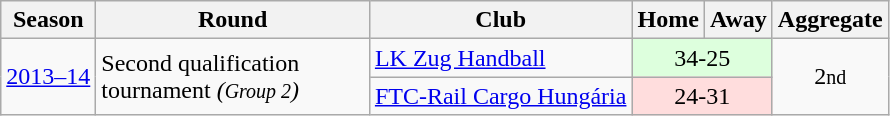<table class="wikitable">
<tr>
<th>Season</th>
<th width=175>Round</th>
<th>Club</th>
<th>Home</th>
<th>Away</th>
<th>Aggregate</th>
</tr>
<tr>
<td rowspan=2><a href='#'>2013–14</a></td>
<td rowspan=2>Second qualification tournament <em>(<small>Group 2</small>)</em></td>
<td> <a href='#'>LK Zug Handball</a></td>
<td colspan=2; style="text-align:center; background:#dfd;">34-25</td>
<td align=center rowspan=2>2<small>nd</small> <br></td>
</tr>
<tr>
<td> <a href='#'>FTC-Rail Cargo Hungária</a></td>
<td colspan=2; style="text-align:center; background:#fdd;">24-31</td>
</tr>
</table>
